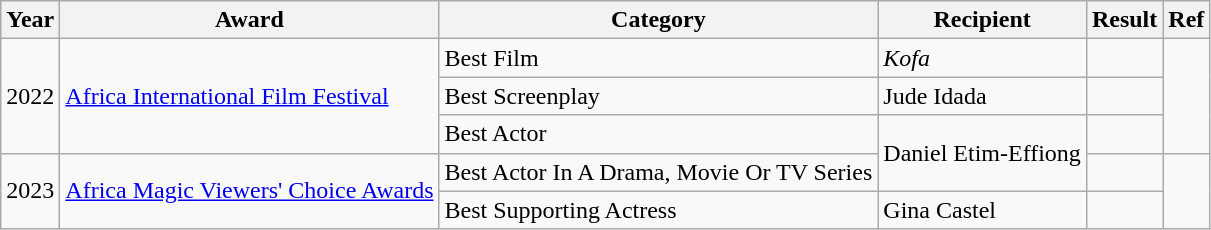<table class="wikitable">
<tr>
<th>Year</th>
<th>Award</th>
<th>Category</th>
<th>Recipient</th>
<th>Result</th>
<th>Ref</th>
</tr>
<tr>
<td rowspan="3">2022</td>
<td rowspan="3"><a href='#'>Africa International Film Festival</a></td>
<td>Best Film</td>
<td><em>Kofa</em></td>
<td></td>
<td rowspan="3"></td>
</tr>
<tr>
<td>Best Screenplay</td>
<td>Jude Idada</td>
<td></td>
</tr>
<tr>
<td>Best Actor</td>
<td rowspan="2">Daniel Etim-Effiong</td>
<td></td>
</tr>
<tr>
<td rowspan="2">2023</td>
<td rowspan="2"><a href='#'>Africa Magic Viewers' Choice Awards</a></td>
<td>Best Actor In A Drama, Movie Or TV Series</td>
<td></td>
<td rowspan="2"></td>
</tr>
<tr>
<td>Best Supporting Actress</td>
<td>Gina Castel</td>
<td></td>
</tr>
</table>
